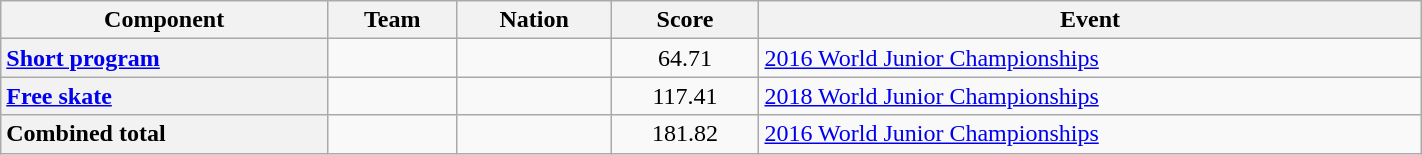<table class="wikitable unsortable" style="text-align:left; width:75%">
<tr>
<th scope="col">Component</th>
<th scope="col">Team</th>
<th scope="col">Nation</th>
<th scope="col">Score</th>
<th scope="col">Event</th>
</tr>
<tr>
<th scope="row" style="text-align:left"><a href='#'>Short program</a></th>
<td></td>
<td></td>
<td style="text-align:center">64.71</td>
<td><a href='#'>2016 World Junior Championships</a></td>
</tr>
<tr>
<th scope="row" style="text-align:left"><a href='#'>Free skate</a></th>
<td></td>
<td></td>
<td style="text-align:center">117.41</td>
<td><a href='#'>2018 World Junior Championships</a></td>
</tr>
<tr>
<th scope="row" style="text-align:left">Combined total</th>
<td></td>
<td></td>
<td style="text-align:center">181.82</td>
<td><a href='#'>2016 World Junior Championships</a></td>
</tr>
</table>
